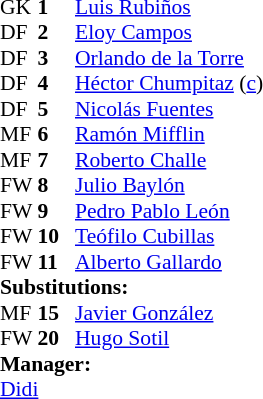<table style="font-size: 90%" cellspacing="0" cellpadding="0">
<tr>
<th width="25"></th>
<th width="25"></th>
</tr>
<tr>
<td>GK</td>
<td><strong>1</strong></td>
<td><a href='#'>Luis Rubiños</a></td>
</tr>
<tr>
<td>DF</td>
<td><strong>2</strong></td>
<td><a href='#'>Eloy Campos</a></td>
<td></td>
<td></td>
</tr>
<tr>
<td>DF</td>
<td><strong>3</strong></td>
<td><a href='#'>Orlando de la Torre</a></td>
</tr>
<tr>
<td>DF</td>
<td><strong>4</strong></td>
<td><a href='#'>Héctor Chumpitaz</a> (<a href='#'>c</a>)</td>
</tr>
<tr>
<td>DF</td>
<td><strong>5</strong></td>
<td><a href='#'>Nicolás Fuentes</a></td>
</tr>
<tr>
<td>MF</td>
<td><strong>6</strong></td>
<td><a href='#'>Ramón Mifflin</a></td>
</tr>
<tr>
<td>MF</td>
<td><strong>7</strong></td>
<td><a href='#'>Roberto Challe</a></td>
</tr>
<tr>
<td>FW</td>
<td><strong>8</strong></td>
<td><a href='#'>Julio Baylón</a></td>
<td></td>
<td></td>
</tr>
<tr>
<td>FW</td>
<td><strong>9</strong></td>
<td><a href='#'>Pedro Pablo León</a></td>
</tr>
<tr>
<td>FW</td>
<td><strong>10</strong></td>
<td><a href='#'>Teófilo Cubillas</a></td>
</tr>
<tr>
<td>FW</td>
<td><strong>11</strong></td>
<td><a href='#'>Alberto Gallardo</a></td>
</tr>
<tr>
<td colspan=3><strong>Substitutions:</strong></td>
</tr>
<tr>
<td>MF</td>
<td><strong>15</strong></td>
<td><a href='#'>Javier González</a></td>
<td></td>
<td></td>
</tr>
<tr>
<td>FW</td>
<td><strong>20</strong></td>
<td><a href='#'>Hugo Sotil</a></td>
<td></td>
<td></td>
</tr>
<tr>
<td colspan=3><strong>Manager:</strong></td>
</tr>
<tr>
<td colspan="4"> <a href='#'>Didi</a></td>
</tr>
</table>
